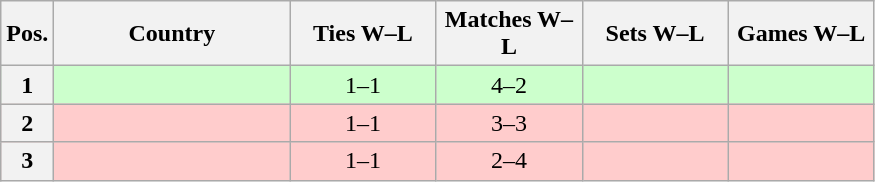<table class="wikitable nowrap" style=text-align:center>
<tr>
<th>Pos.</th>
<th width=150>Country</th>
<th width=90>Ties W–L</th>
<th width=90>Matches W–L</th>
<th width=90>Sets W–L</th>
<th width=90>Games W–L</th>
</tr>
<tr style=background:#ccffcc>
<th>1</th>
<td align=left><strong></strong></td>
<td>1–1</td>
<td>4–2</td>
<td></td>
<td></td>
</tr>
<tr style=background:#ffcccc>
<th>2</th>
<td align=left><em></em></td>
<td>1–1</td>
<td>3–3</td>
<td></td>
<td></td>
</tr>
<tr style=background:#ffcccc>
<th>3</th>
<td align=left><em></em></td>
<td>1–1</td>
<td>2–4</td>
<td></td>
<td></td>
</tr>
</table>
